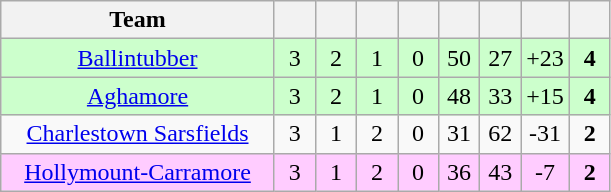<table class="wikitable" style="text-align:center">
<tr>
<th style="width:175px;">Team</th>
<th width="20"></th>
<th width="20"></th>
<th width="20"></th>
<th width="20"></th>
<th width="20"></th>
<th width="20"></th>
<th width="20"></th>
<th width="20"></th>
</tr>
<tr style="background:#cfc;">
<td><a href='#'>Ballintubber</a></td>
<td>3</td>
<td>2</td>
<td>1</td>
<td>0</td>
<td>50</td>
<td>27</td>
<td>+23</td>
<td><strong>4</strong></td>
</tr>
<tr style="background:#cfc;">
<td><a href='#'>Aghamore</a></td>
<td>3</td>
<td>2</td>
<td>1</td>
<td>0</td>
<td>48</td>
<td>33</td>
<td>+15</td>
<td><strong>4</strong></td>
</tr>
<tr>
<td><a href='#'>Charlestown Sarsfields</a></td>
<td>3</td>
<td>1</td>
<td>2</td>
<td>0</td>
<td>31</td>
<td>62</td>
<td>-31</td>
<td><strong>2</strong></td>
</tr>
<tr style="background:#fcf;">
<td><a href='#'>Hollymount-Carramore</a></td>
<td>3</td>
<td>1</td>
<td>2</td>
<td>0</td>
<td>36</td>
<td>43</td>
<td>-7</td>
<td><strong>2</strong></td>
</tr>
</table>
